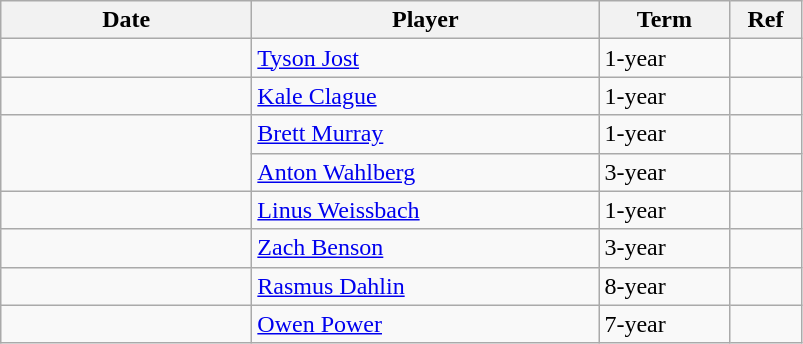<table class="wikitable">
<tr>
<th style="width: 10em;">Date</th>
<th style="width: 14em;">Player</th>
<th style="width: 5em;">Term</th>
<th style="width: 2.5em;">Ref</th>
</tr>
<tr>
<td></td>
<td><a href='#'>Tyson Jost</a></td>
<td>1-year</td>
<td></td>
</tr>
<tr>
<td></td>
<td><a href='#'>Kale Clague</a></td>
<td>1-year</td>
<td></td>
</tr>
<tr>
<td rowspan=2></td>
<td><a href='#'>Brett Murray</a></td>
<td>1-year</td>
<td></td>
</tr>
<tr>
<td><a href='#'>Anton Wahlberg</a></td>
<td>3-year</td>
<td></td>
</tr>
<tr>
<td></td>
<td><a href='#'>Linus Weissbach</a></td>
<td>1-year</td>
<td></td>
</tr>
<tr>
<td></td>
<td><a href='#'>Zach Benson</a></td>
<td>3-year</td>
<td></td>
</tr>
<tr>
<td></td>
<td><a href='#'>Rasmus Dahlin</a></td>
<td>8-year</td>
<td></td>
</tr>
<tr>
<td></td>
<td><a href='#'>Owen Power</a></td>
<td>7-year</td>
<td></td>
</tr>
</table>
